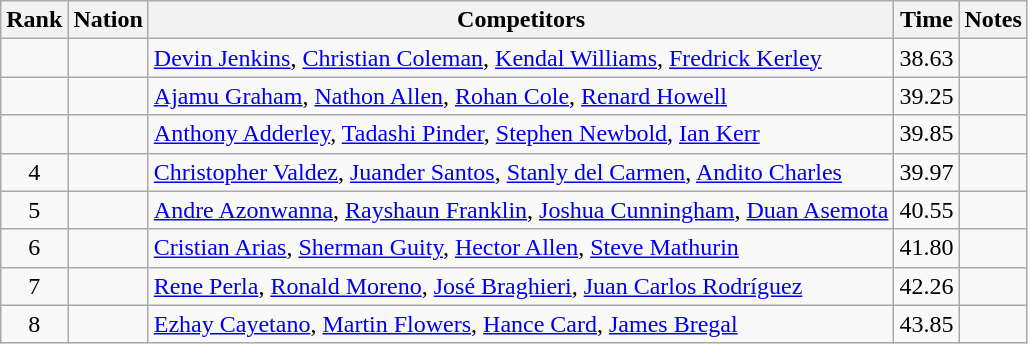<table class="wikitable sortable" style="text-align:center">
<tr>
<th>Rank</th>
<th>Nation</th>
<th>Competitors</th>
<th>Time</th>
<th>Notes</th>
</tr>
<tr>
<td></td>
<td align=left></td>
<td align=left><a href='#'>Devin Jenkins</a>, <a href='#'>Christian Coleman</a>, <a href='#'>Kendal Williams</a>, <a href='#'>Fredrick Kerley</a></td>
<td>38.63</td>
<td></td>
</tr>
<tr>
<td></td>
<td align=left></td>
<td align=left><a href='#'>Ajamu Graham</a>, <a href='#'>Nathon Allen</a>, <a href='#'>Rohan Cole</a>, <a href='#'>Renard Howell</a></td>
<td>39.25</td>
<td></td>
</tr>
<tr>
<td></td>
<td align=left></td>
<td align=left><a href='#'>Anthony Adderley</a>, <a href='#'>Tadashi Pinder</a>, <a href='#'>Stephen Newbold</a>, <a href='#'>Ian Kerr</a></td>
<td>39.85</td>
<td></td>
</tr>
<tr>
<td>4</td>
<td align=left></td>
<td align=left><a href='#'>Christopher Valdez</a>, <a href='#'>Juander Santos</a>, <a href='#'>Stanly del Carmen</a>, <a href='#'>Andito Charles</a></td>
<td>39.97</td>
<td></td>
</tr>
<tr>
<td>5</td>
<td align=left></td>
<td align=left><a href='#'>Andre Azonwanna</a>, <a href='#'>Rayshaun Franklin</a>, <a href='#'>Joshua Cunningham</a>, <a href='#'>Duan Asemota</a></td>
<td>40.55</td>
<td></td>
</tr>
<tr>
<td>6</td>
<td align=left></td>
<td align=left><a href='#'>Cristian Arias</a>, <a href='#'>Sherman Guity</a>, <a href='#'>Hector Allen</a>, <a href='#'>Steve Mathurin</a></td>
<td>41.80</td>
<td></td>
</tr>
<tr>
<td>7</td>
<td align=left></td>
<td align=left><a href='#'>Rene Perla</a>, <a href='#'>Ronald Moreno</a>, <a href='#'>José Braghieri</a>, <a href='#'>Juan Carlos Rodríguez</a></td>
<td>42.26</td>
<td></td>
</tr>
<tr>
<td>8</td>
<td align=left></td>
<td align=left><a href='#'>Ezhay Cayetano</a>, <a href='#'>Martin Flowers</a>, <a href='#'>Hance Card</a>, <a href='#'>James Bregal</a></td>
<td>43.85</td>
<td></td>
</tr>
</table>
